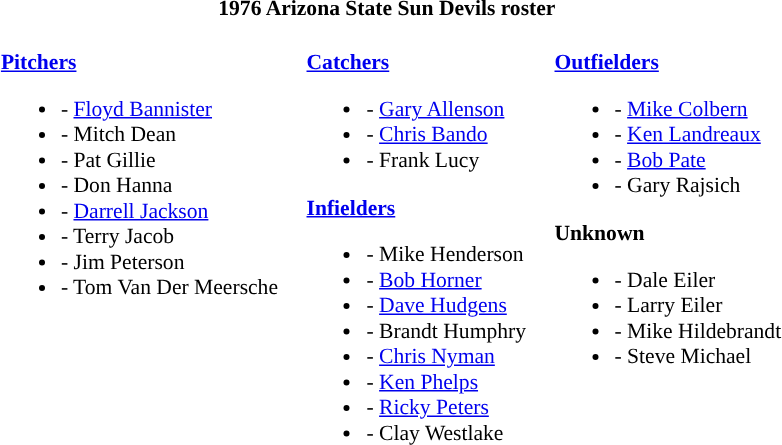<table class="toccolours" style="border-collapse:collapse; font-size:90%;">
<tr>
<th colspan=9>1976 Arizona State Sun Devils roster</th>
</tr>
<tr>
<td width="03"> </td>
<td valign="top"><br><strong><a href='#'>Pitchers</a></strong><ul><li>- <a href='#'>Floyd Bannister</a></li><li>- Mitch Dean</li><li>- Pat Gillie</li><li>- Don Hanna</li><li>- <a href='#'>Darrell Jackson</a></li><li>- Terry Jacob</li><li>- Jim Peterson</li><li>- Tom Van Der Meersche</li></ul></td>
<td width="15"> </td>
<td valign="top"><br><strong><a href='#'>Catchers</a></strong><ul><li>- <a href='#'>Gary Allenson</a></li><li>- <a href='#'>Chris Bando</a></li><li>- Frank Lucy</li></ul><strong><a href='#'>Infielders</a></strong><ul><li>- Mike Henderson</li><li>- <a href='#'>Bob Horner</a></li><li>- <a href='#'>Dave Hudgens</a></li><li>- Brandt Humphry</li><li>- <a href='#'>Chris Nyman</a></li><li>- <a href='#'>Ken Phelps</a></li><li>- <a href='#'>Ricky Peters</a></li><li>- Clay Westlake</li></ul></td>
<td width="15"> </td>
<td valign="top"><br><strong><a href='#'>Outfielders</a></strong><ul><li>- <a href='#'>Mike Colbern</a></li><li>- <a href='#'>Ken Landreaux</a></li><li>- <a href='#'>Bob Pate</a></li><li>- Gary Rajsich</li></ul><strong>Unknown</strong><ul><li>- Dale Eiler</li><li>- Larry Eiler</li><li>- Mike Hildebrandt</li><li>- Steve Michael</li></ul></td>
</tr>
</table>
